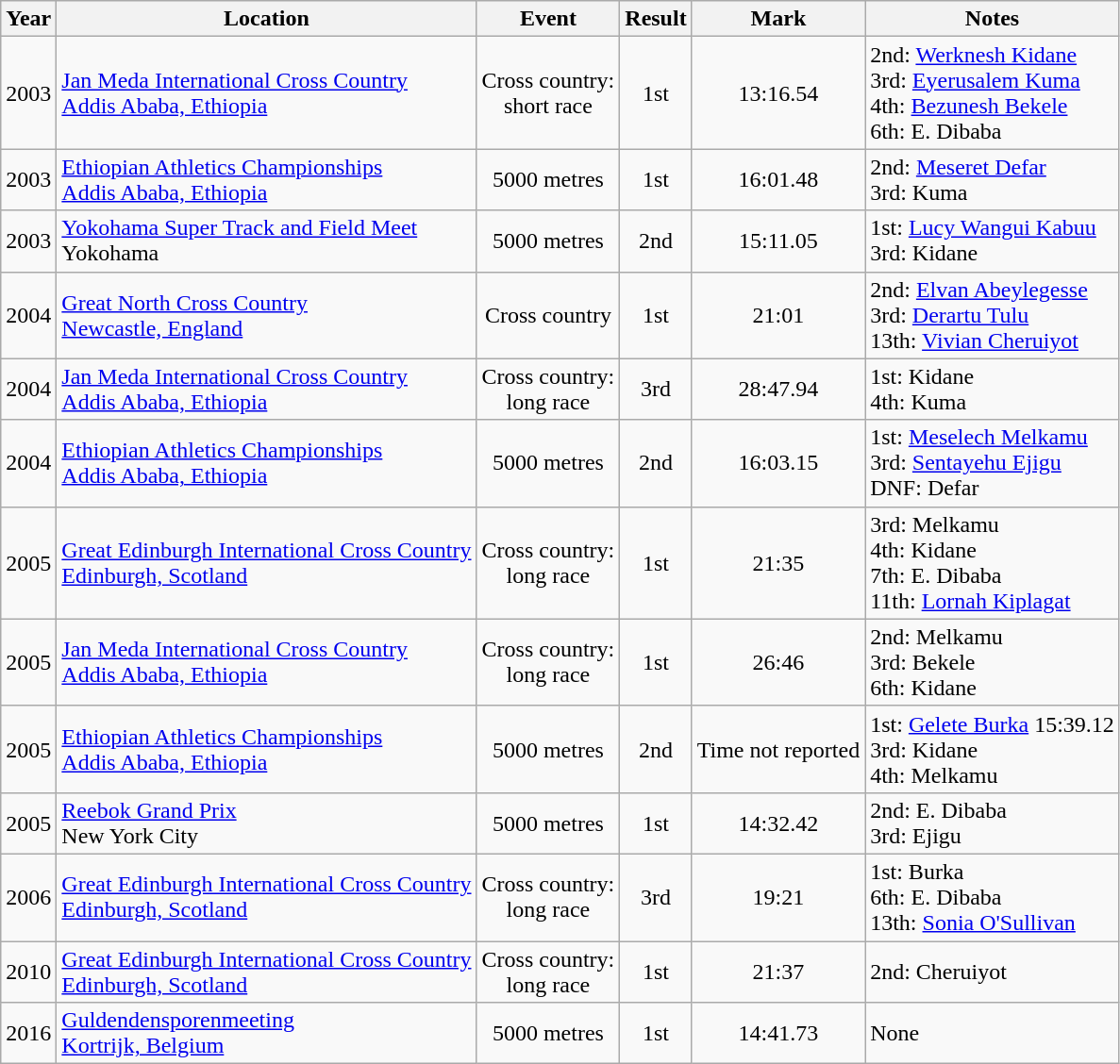<table class="wikitable" |]>
<tr>
<th>Year</th>
<th>Location</th>
<th>Event</th>
<th>Result</th>
<th>Mark</th>
<th>Notes</th>
</tr>
<tr>
<td rowspan=1 valign=center>2003</td>
<td><a href='#'>Jan Meda International Cross Country</a><br><a href='#'>Addis Ababa, Ethiopia</a></td>
<td align=center>Cross country:<br>short race</td>
<td align=center>1st</td>
<td align=center>13:16.54</td>
<td>2nd: <a href='#'>Werknesh Kidane</a><br>3rd: <a href='#'>Eyerusalem Kuma</a><br>4th: <a href='#'>Bezunesh Bekele</a><br>6th: E. Dibaba</td>
</tr>
<tr>
<td rowspan=1 valign=center>2003</td>
<td><a href='#'>Ethiopian Athletics Championships</a><br><a href='#'>Addis Ababa, Ethiopia</a></td>
<td align=center>5000 metres</td>
<td align=center>1st</td>
<td align=center>16:01.48</td>
<td>2nd: <a href='#'>Meseret Defar</a><br>3rd: Kuma</td>
</tr>
<tr>
<td rowspan=1 valign=center>2003</td>
<td><a href='#'>Yokohama Super Track and Field Meet</a><br>Yokohama</td>
<td align=center>5000 metres</td>
<td align=center>2nd</td>
<td align=center>15:11.05</td>
<td>1st: <a href='#'>Lucy Wangui Kabuu</a><br>3rd: Kidane</td>
</tr>
<tr>
<td rowspan=1 valign=center>2004</td>
<td><a href='#'>Great North Cross Country</a><br><a href='#'>Newcastle, England</a></td>
<td align=center>Cross country</td>
<td align=center>1st</td>
<td align=center>21:01</td>
<td>2nd: <a href='#'>Elvan Abeylegesse</a><br>3rd: <a href='#'>Derartu Tulu</a><br>13th: <a href='#'>Vivian Cheruiyot</a></td>
</tr>
<tr>
<td rowspan=1 valign=center>2004</td>
<td><a href='#'>Jan Meda International Cross Country</a><br><a href='#'>Addis Ababa, Ethiopia</a></td>
<td align=center>Cross country:<br>long race</td>
<td align=center>3rd</td>
<td align=center>28:47.94</td>
<td>1st: Kidane<br>4th: Kuma</td>
</tr>
<tr>
<td rowspan=1 valign=center>2004</td>
<td><a href='#'>Ethiopian Athletics Championships</a><br><a href='#'>Addis Ababa, Ethiopia</a></td>
<td align=center>5000 metres</td>
<td align=center>2nd</td>
<td align=center>16:03.15</td>
<td>1st: <a href='#'>Meselech Melkamu</a><br>3rd: <a href='#'>Sentayehu Ejigu</a><br>DNF: Defar</td>
</tr>
<tr>
<td rowspan=1 valign=center>2005</td>
<td><a href='#'>Great Edinburgh International Cross Country</a><br><a href='#'>Edinburgh, Scotland</a></td>
<td align=center>Cross country:<br>long race</td>
<td align=center>1st</td>
<td align=center>21:35</td>
<td>3rd: Melkamu<br>4th: Kidane<br>7th: E. Dibaba<br>11th: <a href='#'>Lornah Kiplagat</a></td>
</tr>
<tr>
<td rowspan=1 valign=center>2005</td>
<td><a href='#'>Jan Meda International Cross Country</a><br><a href='#'>Addis Ababa, Ethiopia</a></td>
<td align=center>Cross country:<br>long race</td>
<td align=center>1st</td>
<td align=center>26:46</td>
<td>2nd: Melkamu<br>3rd: Bekele<br>6th: Kidane</td>
</tr>
<tr>
<td rowspan=1 valign=center>2005</td>
<td><a href='#'>Ethiopian Athletics Championships</a><br><a href='#'>Addis Ababa, Ethiopia</a></td>
<td align=center>5000 metres</td>
<td align=center>2nd</td>
<td align=center>Time not reported</td>
<td>1st: <a href='#'>Gelete Burka</a> 15:39.12<br>3rd: Kidane<br>4th: Melkamu</td>
</tr>
<tr>
<td rowspan=1 valign=center>2005</td>
<td><a href='#'>Reebok Grand Prix</a><br>New York City</td>
<td align=center>5000 metres</td>
<td align=center>1st</td>
<td align=center>14:32.42</td>
<td>2nd: E. Dibaba<br>3rd: Ejigu</td>
</tr>
<tr>
<td rowspan=1 valign=center>2006</td>
<td><a href='#'>Great Edinburgh International Cross Country</a><br><a href='#'>Edinburgh, Scotland</a></td>
<td align=center>Cross country:<br>long race</td>
<td align=center>3rd</td>
<td align=center>19:21</td>
<td>1st: Burka<br>6th: E. Dibaba<br>13th: <a href='#'>Sonia O'Sullivan</a></td>
</tr>
<tr>
<td rowspan=1 valign=center>2010</td>
<td><a href='#'>Great Edinburgh International Cross Country</a><br><a href='#'>Edinburgh, Scotland</a></td>
<td align=center>Cross country:<br>long race</td>
<td align=center>1st</td>
<td align=center>21:37</td>
<td>2nd: Cheruiyot</td>
</tr>
<tr>
<td rowspan=1 valign=center>2016</td>
<td><a href='#'>Guldendensporenmeeting</a><br><a href='#'>Kortrijk, Belgium</a></td>
<td align=center>5000 metres</td>
<td align=center>1st</td>
<td align=center>14:41.73</td>
<td>None</td>
</tr>
</table>
